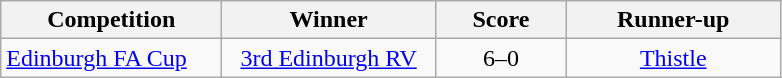<table class="wikitable" style="text-align: center;">
<tr>
<th width=140>Competition</th>
<th width=135>Winner</th>
<th width=80>Score</th>
<th width=135>Runner-up</th>
</tr>
<tr>
<td align=left><a href='#'>Edinburgh FA Cup</a></td>
<td><a href='#'>3rd Edinburgh RV</a></td>
<td>6–0</td>
<td><a href='#'>Thistle</a></td>
</tr>
</table>
